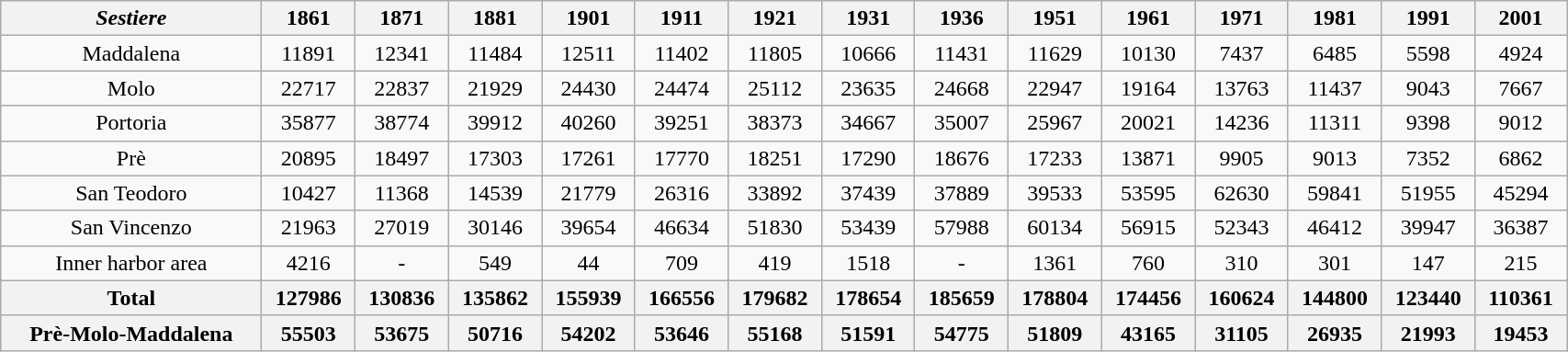<table class="wikitable" style="width:90%;text-align:center;">
<tr>
<th><em>Sestiere</em></th>
<th>1861</th>
<th>1871</th>
<th>1881</th>
<th>1901</th>
<th>1911</th>
<th>1921</th>
<th>1931</th>
<th>1936</th>
<th>1951</th>
<th>1961</th>
<th>1971</th>
<th>1981</th>
<th>1991</th>
<th>2001</th>
</tr>
<tr>
<td>Maddalena</td>
<td>11891</td>
<td>12341</td>
<td>11484</td>
<td>12511</td>
<td>11402</td>
<td>11805</td>
<td>10666</td>
<td>11431</td>
<td>11629</td>
<td>10130</td>
<td>7437</td>
<td>6485</td>
<td>5598</td>
<td>4924</td>
</tr>
<tr>
<td>Molo</td>
<td>22717</td>
<td>22837</td>
<td>21929</td>
<td>24430</td>
<td>24474</td>
<td>25112</td>
<td>23635</td>
<td>24668</td>
<td>22947</td>
<td>19164</td>
<td>13763</td>
<td>11437</td>
<td>9043</td>
<td>7667</td>
</tr>
<tr>
<td>Portoria</td>
<td>35877</td>
<td>38774</td>
<td>39912</td>
<td>40260</td>
<td>39251</td>
<td>38373</td>
<td>34667</td>
<td>35007</td>
<td>25967</td>
<td>20021</td>
<td>14236</td>
<td>11311</td>
<td>9398</td>
<td>9012</td>
</tr>
<tr>
<td>Prè</td>
<td>20895</td>
<td>18497</td>
<td>17303</td>
<td>17261</td>
<td>17770</td>
<td>18251</td>
<td>17290</td>
<td>18676</td>
<td>17233</td>
<td>13871</td>
<td>9905</td>
<td>9013</td>
<td>7352</td>
<td>6862</td>
</tr>
<tr>
<td>San Teodoro</td>
<td>10427</td>
<td>11368</td>
<td>14539</td>
<td>21779</td>
<td>26316</td>
<td>33892</td>
<td>37439</td>
<td>37889</td>
<td>39533</td>
<td>53595</td>
<td>62630</td>
<td>59841</td>
<td>51955</td>
<td>45294</td>
</tr>
<tr>
<td>San Vincenzo</td>
<td>21963</td>
<td>27019</td>
<td>30146</td>
<td>39654</td>
<td>46634</td>
<td>51830</td>
<td>53439</td>
<td>57988</td>
<td>60134</td>
<td>56915</td>
<td>52343</td>
<td>46412</td>
<td>39947</td>
<td>36387</td>
</tr>
<tr>
<td>Inner harbor area</td>
<td>4216</td>
<td>-</td>
<td>549</td>
<td>44</td>
<td>709</td>
<td>419</td>
<td>1518</td>
<td>-</td>
<td>1361</td>
<td>760</td>
<td>310</td>
<td>301</td>
<td>147</td>
<td>215</td>
</tr>
<tr>
<th>Total</th>
<th>127986</th>
<th>130836</th>
<th>135862</th>
<th>155939</th>
<th>166556</th>
<th>179682</th>
<th>178654</th>
<th>185659</th>
<th>178804</th>
<th>174456</th>
<th>160624</th>
<th>144800</th>
<th>123440</th>
<th>110361</th>
</tr>
<tr>
<th>Prè-Molo-Maddalena</th>
<th>55503</th>
<th>53675</th>
<th>50716</th>
<th>54202</th>
<th>53646</th>
<th>55168</th>
<th>51591</th>
<th>54775</th>
<th>51809</th>
<th>43165</th>
<th>31105</th>
<th>26935</th>
<th>21993</th>
<th>19453</th>
</tr>
</table>
